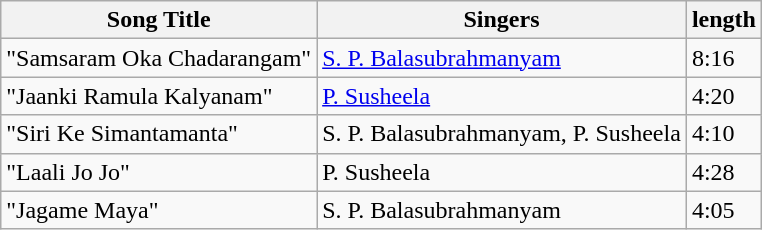<table class="wikitable">
<tr>
<th>Song Title</th>
<th>Singers</th>
<th>length</th>
</tr>
<tr>
<td>"Samsaram Oka Chadarangam"</td>
<td><a href='#'>S. P. Balasubrahmanyam</a></td>
<td>8:16</td>
</tr>
<tr>
<td>"Jaanki Ramula Kalyanam"</td>
<td><a href='#'>P. Susheela</a></td>
<td>4:20</td>
</tr>
<tr>
<td>"Siri Ke Simantamanta"</td>
<td>S. P. Balasubrahmanyam, P. Susheela</td>
<td>4:10</td>
</tr>
<tr>
<td>"Laali Jo Jo"</td>
<td>P. Susheela</td>
<td>4:28</td>
</tr>
<tr>
<td>"Jagame Maya"</td>
<td>S. P. Balasubrahmanyam</td>
<td>4:05</td>
</tr>
</table>
